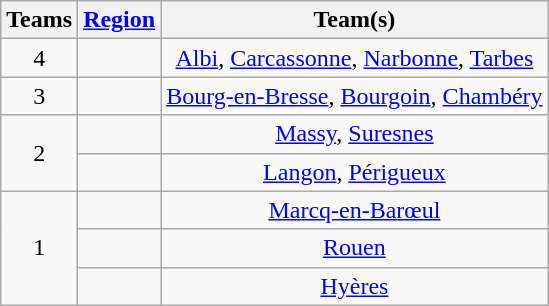<table class="wikitable" style="text-align:center">
<tr>
<th>Teams</th>
<th><a href='#'>Region</a></th>
<th>Team(s)</th>
</tr>
<tr>
<td rowspan="1">4</td>
<td align="left"></td>
<td><a href='#'>Albi</a>, <a href='#'>Carcassonne</a>, <a href='#'>Narbonne</a>, <a href='#'>Tarbes</a></td>
</tr>
<tr>
<td rowspan="1">3</td>
<td align="left"></td>
<td><a href='#'>Bourg-en-Bresse</a>, <a href='#'>Bourgoin</a>, <a href='#'>Chambéry</a></td>
</tr>
<tr>
<td rowspan="2">2</td>
<td align="left"></td>
<td><a href='#'>Massy</a>, <a href='#'>Suresnes</a></td>
</tr>
<tr>
<td align="left"></td>
<td><a href='#'>Langon</a>, <a href='#'>Périgueux</a></td>
</tr>
<tr>
<td rowspan="3">1</td>
<td align="left"></td>
<td><a href='#'>Marcq-en-Barœul</a></td>
</tr>
<tr>
<td align="left"></td>
<td><a href='#'>Rouen</a></td>
</tr>
<tr>
<td align="left"></td>
<td><a href='#'>Hyères</a></td>
</tr>
</table>
